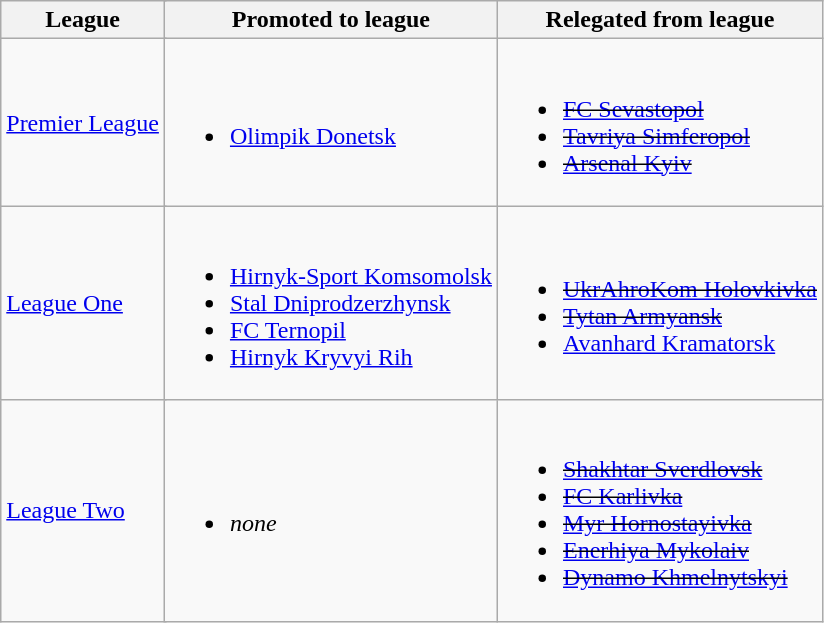<table class="wikitable">
<tr>
<th colspan=2>League</th>
<th>Promoted to league</th>
<th>Relegated from league</th>
</tr>
<tr>
<td colspan=2><a href='#'>Premier League</a></td>
<td><br><ul><li><a href='#'>Olimpik Donetsk</a></li></ul></td>
<td><br><ul><li><del><a href='#'>FC Sevastopol</a></del></li><li><del><a href='#'>Tavriya Simferopol</a></del></li><li><del><a href='#'>Arsenal Kyiv</a></del></li></ul></td>
</tr>
<tr>
<td colspan=2><a href='#'>League One</a></td>
<td><br><ul><li><a href='#'>Hirnyk-Sport Komsomolsk</a></li><li><a href='#'>Stal Dniprodzerzhynsk</a></li><li><a href='#'>FC Ternopil</a></li><li><a href='#'>Hirnyk Kryvyi Rih</a></li></ul></td>
<td><br><ul><li><del><a href='#'>UkrAhroKom Holovkivka</a></del></li><li><del><a href='#'>Tytan Armyansk</a></del></li><li><a href='#'>Avanhard Kramatorsk</a> </li></ul></td>
</tr>
<tr>
<td colspan=2><a href='#'>League Two</a></td>
<td><br><ul><li><em>none</em></li></ul></td>
<td><br><ul><li><del><a href='#'>Shakhtar Sverdlovsk</a></del></li><li><del><a href='#'>FC Karlivka</a></del></li><li><del><a href='#'>Myr Hornostayivka</a></del></li><li><del><a href='#'>Enerhiya Mykolaiv</a></del></li><li><del><a href='#'>Dynamo Khmelnytskyi</a></del></li></ul></td>
</tr>
</table>
